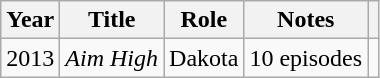<table class="wikitable sortable">
<tr>
<th>Year</th>
<th>Title</th>
<th>Role</th>
<th class="unsortable">Notes</th>
<th></th>
</tr>
<tr>
<td>2013</td>
<td><em>Aim High</em></td>
<td>Dakota</td>
<td>10 episodes</td>
<td></td>
</tr>
</table>
